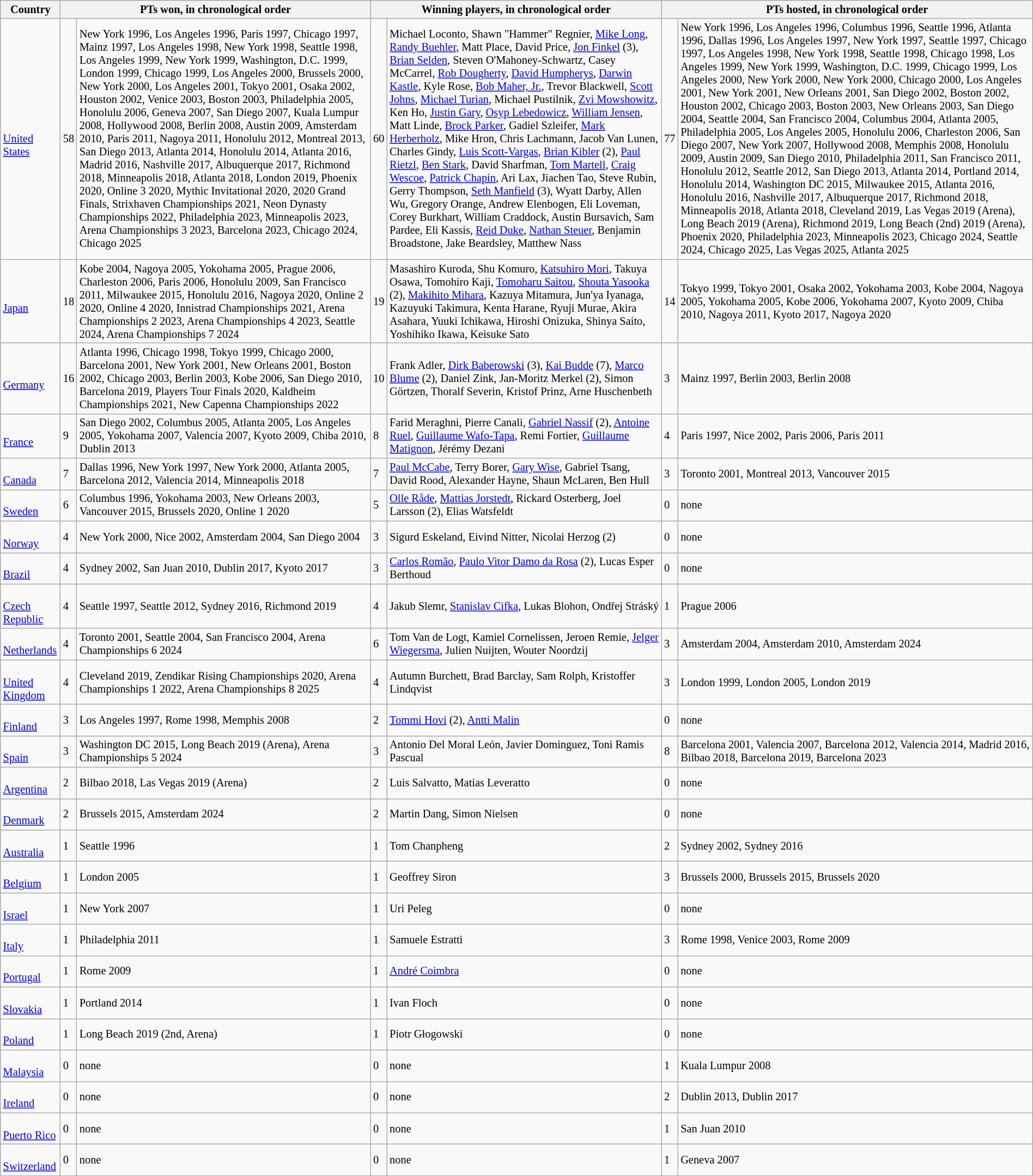<table class="wikitable sortable" width="100%" border="1" align="center" style="font-size: 85%;">
<tr>
<th>Country</th>
<th colspan="2">PTs won, in chronological order</th>
<th colspan="2">Winning players, in chronological order</th>
<th colspan="2">PTs hosted, in chronological order</th>
</tr>
<tr>
<td> <br> <a href='#'>United States</a></td>
<td>58</td>
<td>New York 1996, Los Angeles 1996, Paris 1997, Chicago 1997, Mainz 1997, Los Angeles 1998, New York 1998, Seattle 1998, Los Angeles 1999, New York 1999, Washington, D.C. 1999, London 1999, Chicago 1999, Los Angeles 2000, Brussels 2000, New York 2000, Los Angeles 2001, Tokyo 2001, Osaka 2002, Houston 2002, Venice 2003, Boston 2003, Philadelphia 2005, Honolulu 2006, Geneva 2007, San Diego 2007, Kuala Lumpur 2008, Hollywood 2008, Berlin 2008, Austin 2009, Amsterdam 2010, Paris 2011, Nagoya 2011, Honolulu 2012, Montreal 2013, San Diego 2013, Atlanta 2014, Honolulu 2014, Atlanta 2016, Madrid 2016, Nashville 2017, Albuquerque 2017, Richmond 2018, Minneapolis 2018, Atlanta 2018, London 2019, Phoenix 2020, Online 3 2020, Mythic Invitational 2020, 2020 Grand Finals, Strixhaven Championships 2021, Neon Dynasty Championships 2022, Philadelphia 2023, Minneapolis 2023, Arena Championships 3 2023, Barcelona 2023, Chicago 2024, Chicago 2025</td>
<td>60</td>
<td>Michael Loconto, Shawn "Hammer" Regnier, <a href='#'>Mike Long</a>, <a href='#'>Randy Buehler</a>, Matt Place, David Price, <a href='#'>Jon Finkel</a> (3), <a href='#'>Brian Selden</a>, Steven O'Mahoney-Schwartz, Casey McCarrel, <a href='#'>Rob Dougherty</a>, <a href='#'>David Humpherys</a>, <a href='#'>Darwin Kastle</a>, Kyle Rose, <a href='#'>Bob Maher, Jr.</a>, Trevor Blackwell, <a href='#'>Scott Johns</a>, <a href='#'>Michael Turian</a>, Michael Pustilnik, <a href='#'>Zvi Mowshowitz</a>, Ken Ho, <a href='#'>Justin Gary</a>, <a href='#'>Osyp Lebedowicz</a>, <a href='#'>William Jensen</a>, Matt Linde, <a href='#'>Brock Parker</a>, Gadiel Szleifer, <a href='#'>Mark Herberholz</a>, Mike Hron, Chris Lachmann, Jacob Van Lunen, Charles Gindy, <a href='#'>Luis Scott-Vargas</a>, <a href='#'>Brian Kibler</a> (2), <a href='#'>Paul Rietzl</a>, <a href='#'>Ben Stark</a>, David Sharfman, <a href='#'>Tom Martell</a>, <a href='#'>Craig Wescoe</a>, <a href='#'>Patrick Chapin</a>, Ari Lax, Jiachen Tao, Steve Rubin, Gerry Thompson, <a href='#'>Seth Manfield</a> (3), Wyatt Darby, Allen Wu, Gregory Orange, Andrew Elenbogen, Eli Loveman, Corey Burkhart, William Craddock, Austin Bursavich, Sam Pardee, Eli Kassis, <a href='#'>Reid Duke</a>, <a href='#'>Nathan Steuer</a>, Benjamin Broadstone, Jake Beardsley, Matthew Nass</td>
<td>77</td>
<td>New York 1996, Los Angeles 1996, Columbus 1996, Seattle 1996, Atlanta 1996, Dallas 1996, Los Angeles 1997, New York 1997, Seattle 1997, Chicago 1997, Los Angeles 1998, New York 1998, Seattle 1998, Chicago 1998, Los Angeles 1999, New York 1999, Washington, D.C. 1999, Chicago 1999, Los Angeles 2000, New York 2000, New York 2000, Chicago 2000, Los Angeles 2001, New York 2001, New Orleans 2001, San Diego 2002, Boston 2002, Houston 2002, Chicago 2003, Boston 2003, New Orleans 2003, San Diego 2004, Seattle 2004, San Francisco 2004, Columbus 2004, Atlanta 2005, Philadelphia 2005, Los Angeles 2005, Honolulu 2006, Charleston 2006, San Diego 2007, New York 2007, Hollywood 2008, Memphis 2008, Honolulu 2009, Austin 2009, San Diego 2010, Philadelphia 2011, San Francisco 2011, Honolulu 2012, Seattle 2012, San Diego 2013, Atlanta 2014, Portland 2014, Honolulu 2014, Washington DC 2015, Milwaukee 2015, Atlanta 2016, Honolulu 2016, Nashville 2017, Albuquerque 2017, Richmond 2018, Minneapolis 2018, Atlanta 2018, Cleveland 2019, Las Vegas 2019 (Arena), Long Beach 2019 (Arena), Richmond 2019, Long Beach (2nd) 2019 (Arena), Phoenix 2020, Philadelphia 2023, Minneapolis 2023, Chicago 2024, Seattle 2024, Chicago 2025, Las Vegas 2025, Atlanta 2025</td>
</tr>
<tr>
<td> <br> <a href='#'>Japan</a></td>
<td>18</td>
<td>Kobe 2004, Nagoya 2005, Yokohama 2005, Prague 2006, Charleston 2006, Paris 2006, Honolulu 2009, San Francisco 2011, Milwaukee 2015, Honolulu 2016, Nagoya 2020, Online 2 2020, Online 4 2020, Innistrad Championships 2021, Arena Championships 2 2023, Arena Championships 4 2023, Seattle 2024, Arena Championships 7 2024</td>
<td>19</td>
<td>Masashiro Kuroda, Shu Komuro, <a href='#'>Katsuhiro Mori</a>, Takuya Osawa, Tomohiro Kaji, <a href='#'>Tomoharu Saitou</a>, <a href='#'>Shouta Yasooka</a> (2), <a href='#'>Makihito Mihara</a>, Kazuya Mitamura, Jun'ya Iyanaga, Kazuyuki Takimura, Kenta Harane, Ryuji Murae, Akira Asahara, Yuuki Ichikawa, Hiroshi Onizuka, Shinya Saito, Yoshihiko Ikawa, Keisuke Sato</td>
<td>14</td>
<td>Tokyo 1999, Tokyo 2001, Osaka 2002, Yokohama 2003, Kobe 2004, Nagoya 2005, Yokohama 2005, Kobe 2006, Yokohama 2007, Kyoto 2009, Chiba 2010, Nagoya 2011, Kyoto 2017, Nagoya 2020</td>
</tr>
<tr>
<td> <br> <a href='#'>Germany</a></td>
<td>16</td>
<td>Atlanta 1996, Chicago 1998, Tokyo 1999, Chicago 2000, Barcelona 2001, New York 2001, New Orleans 2001, Boston 2002, Chicago 2003, Berlin 2003, Kobe 2006, San Diego 2010, Barcelona 2019, Players Tour Finals 2020, Kaldheim Championships 2021, New Capenna Championships 2022</td>
<td>10</td>
<td>Frank Adler, <a href='#'>Dirk Baberowski</a> (3), <a href='#'>Kai Budde</a> (7), <a href='#'>Marco Blume</a> (2), Daniel Zink, Jan-Moritz Merkel (2), Simon Görtzen, Thoralf Severin, Kristof Prinz, Arne Huschenbeth</td>
<td>3</td>
<td>Mainz 1997, Berlin 2003, Berlin 2008</td>
</tr>
<tr>
<td> <br> <a href='#'>France</a></td>
<td>9</td>
<td>San Diego 2002, Columbus 2005, Atlanta 2005, Los Angeles 2005, Yokohama 2007, Valencia 2007, Kyoto 2009, Chiba 2010, Dublin 2013</td>
<td>8</td>
<td>Farid Meraghni, Pierre Canali, <a href='#'>Gabriel Nassif</a> (2), <a href='#'>Antoine Ruel</a>, <a href='#'>Guillaume Wafo-Tapa</a>, Remi Fortier, <a href='#'>Guillaume Matignon</a>, Jérémy Dezani</td>
<td>4</td>
<td>Paris 1997, Nice 2002, Paris 2006, Paris 2011</td>
</tr>
<tr>
<td> <br> <a href='#'>Canada</a></td>
<td>7</td>
<td>Dallas 1996, New York 1997, New York 2000, Atlanta 2005, Barcelona 2012, Valencia 2014, Minneapolis 2018</td>
<td>7</td>
<td><a href='#'>Paul McCabe</a>, Terry Borer, <a href='#'>Gary Wise</a>, Gabriel Tsang, David Rood, Alexander Hayne, Shaun McLaren, Ben Hull</td>
<td>3</td>
<td>Toronto 2001, Montreal 2013, Vancouver 2015</td>
</tr>
<tr>
<td> <br> <a href='#'>Sweden</a></td>
<td>6</td>
<td>Columbus 1996, Yokohama 2003, New Orleans 2003, Vancouver 2015, Brussels 2020, Online 1 2020</td>
<td>5</td>
<td><a href='#'>Olle Råde</a>, <a href='#'>Mattias Jorstedt</a>, Rickard Osterberg, Joel Larsson (2), Elias Watsfeldt</td>
<td>0</td>
<td>none</td>
</tr>
<tr>
<td> <br> <a href='#'>Norway</a></td>
<td>4</td>
<td>New York 2000, Nice 2002, Amsterdam 2004, San Diego 2004</td>
<td>3</td>
<td>Sigurd Eskeland, Eivind Nitter, Nicolai Herzog (2)</td>
<td>0</td>
<td>none</td>
</tr>
<tr>
<td> <br> <a href='#'>Brazil</a></td>
<td>4</td>
<td>Sydney 2002, San Juan 2010, Dublin 2017, Kyoto 2017</td>
<td>3</td>
<td><a href='#'>Carlos Romão</a>, <a href='#'>Paulo Vitor Damo da Rosa</a> (2), Lucas Esper Berthoud</td>
<td>0</td>
<td>none</td>
</tr>
<tr>
<td> <br> <a href='#'>Czech Republic</a></td>
<td>4</td>
<td>Seattle 1997, Seattle 2012, Sydney 2016, Richmond 2019</td>
<td>4</td>
<td>Jakub Slemr, <a href='#'>Stanislav Cifka</a>, Lukas Blohon, Ondřej Stráský</td>
<td>1</td>
<td>Prague 2006</td>
</tr>
<tr>
<td> <br> <a href='#'>Netherlands</a></td>
<td>4</td>
<td>Toronto 2001, Seattle 2004, San Francisco 2004, Arena Championships 6 2024</td>
<td>6</td>
<td>Tom Van de Logt, Kamiel Cornelissen, Jeroen Remie, <a href='#'>Jelger Wiegersma</a>, Julien Nuijten, Wouter Noordzij</td>
<td>3</td>
<td>Amsterdam 2004, Amsterdam 2010, Amsterdam 2024</td>
</tr>
<tr>
<td> <br> <a href='#'>United Kingdom</a></td>
<td>4</td>
<td>Cleveland 2019, Zendikar Rising Championships 2020, Arena Championships 1 2022, Arena Championships 8 2025</td>
<td>4</td>
<td>Autumn Burchett, Brad Barclay, Sam Rolph, Kristoffer Lindqvist</td>
<td>3</td>
<td>London 1999, London 2005, London 2019</td>
</tr>
<tr>
<td> <br> <a href='#'>Finland</a></td>
<td>3</td>
<td>Los Angeles 1997, Rome 1998, Memphis 2008</td>
<td>2</td>
<td><a href='#'>Tommi Hovi</a> (2), <a href='#'>Antti Malin</a></td>
<td>0</td>
<td>none</td>
</tr>
<tr>
<td> <br> <a href='#'>Spain</a></td>
<td>3</td>
<td>Washington DC 2015, Long Beach 2019 (Arena), Arena Championships 5 2024</td>
<td>3</td>
<td>Antonio Del Moral León, Javier Dominguez, Toni Ramis Pascual</td>
<td>8</td>
<td>Barcelona 2001, Valencia 2007, Barcelona 2012, Valencia 2014, Madrid 2016, Bilbao 2018, Barcelona 2019, Barcelona 2023</td>
</tr>
<tr>
<td> <br> <a href='#'>Argentina</a></td>
<td>2</td>
<td>Bilbao 2018, Las Vegas 2019 (Arena)</td>
<td>2</td>
<td>Luis Salvatto, Matias Leveratto</td>
<td>0</td>
<td>none</td>
</tr>
<tr>
<td> <br> <a href='#'>Denmark</a></td>
<td>2</td>
<td>Brussels 2015, Amsterdam 2024</td>
<td>2</td>
<td>Martin Dang, Simon Nielsen</td>
<td>0</td>
<td>none</td>
</tr>
<tr>
<td> <br> <a href='#'>Australia</a></td>
<td>1</td>
<td>Seattle 1996</td>
<td>1</td>
<td>Tom Chanpheng</td>
<td>2</td>
<td>Sydney 2002, Sydney 2016</td>
</tr>
<tr>
<td> <br> <a href='#'>Belgium</a></td>
<td>1</td>
<td>London 2005</td>
<td>1</td>
<td>Geoffrey Siron</td>
<td>3</td>
<td>Brussels 2000, Brussels 2015, Brussels 2020</td>
</tr>
<tr>
<td> <br> <a href='#'>Israel</a></td>
<td>1</td>
<td>New York 2007</td>
<td>1</td>
<td>Uri Peleg</td>
<td>0</td>
<td>none</td>
</tr>
<tr>
<td> <br> <a href='#'>Italy</a></td>
<td>1</td>
<td>Philadelphia 2011</td>
<td>1</td>
<td>Samuele Estratti</td>
<td>3</td>
<td>Rome 1998, Venice 2003, Rome 2009</td>
</tr>
<tr>
<td> <br> <a href='#'>Portugal</a></td>
<td>1</td>
<td>Rome 2009</td>
<td>1</td>
<td><a href='#'>André Coimbra</a></td>
<td>0</td>
<td>none</td>
</tr>
<tr>
<td> <br> <a href='#'>Slovakia</a></td>
<td>1</td>
<td>Portland 2014</td>
<td>1</td>
<td>Ivan Floch</td>
<td>0</td>
<td>none</td>
</tr>
<tr>
<td> <br> <a href='#'>Poland</a></td>
<td>1</td>
<td>Long Beach 2019 (2nd, Arena)</td>
<td>1</td>
<td>Piotr Głogowski</td>
<td>0</td>
<td>none</td>
</tr>
<tr>
<td> <br> <a href='#'>Malaysia</a></td>
<td>0</td>
<td>none</td>
<td>0</td>
<td>none</td>
<td>1</td>
<td>Kuala Lumpur 2008</td>
</tr>
<tr>
<td> <br> <a href='#'>Ireland</a></td>
<td>0</td>
<td>none</td>
<td>0</td>
<td>none</td>
<td>2</td>
<td>Dublin 2013, Dublin 2017</td>
</tr>
<tr>
<td> <br> <a href='#'>Puerto Rico</a></td>
<td>0</td>
<td>none</td>
<td>0</td>
<td>none</td>
<td>1</td>
<td>San Juan 2010</td>
</tr>
<tr>
<td> <br> <a href='#'>Switzerland</a></td>
<td>0</td>
<td>none</td>
<td>0</td>
<td>none</td>
<td>1</td>
<td>Geneva 2007</td>
</tr>
</table>
